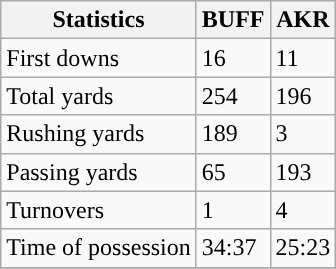<table class="wikitable">
<tr>
<th>Statistics</th>
<th>BUFF</th>
<th>AKR</th>
</tr>
<tr>
<td>First downs</td>
<td>16</td>
<td>11</td>
</tr>
<tr>
<td>Total yards</td>
<td>254</td>
<td>196</td>
</tr>
<tr>
<td>Rushing yards</td>
<td>189</td>
<td>3</td>
</tr>
<tr>
<td>Passing yards</td>
<td>65</td>
<td>193</td>
</tr>
<tr>
<td>Turnovers</td>
<td>1</td>
<td>4</td>
</tr>
<tr>
<td>Time of possession</td>
<td>34:37</td>
<td>25:23</td>
</tr>
<tr>
</tr>
</table>
